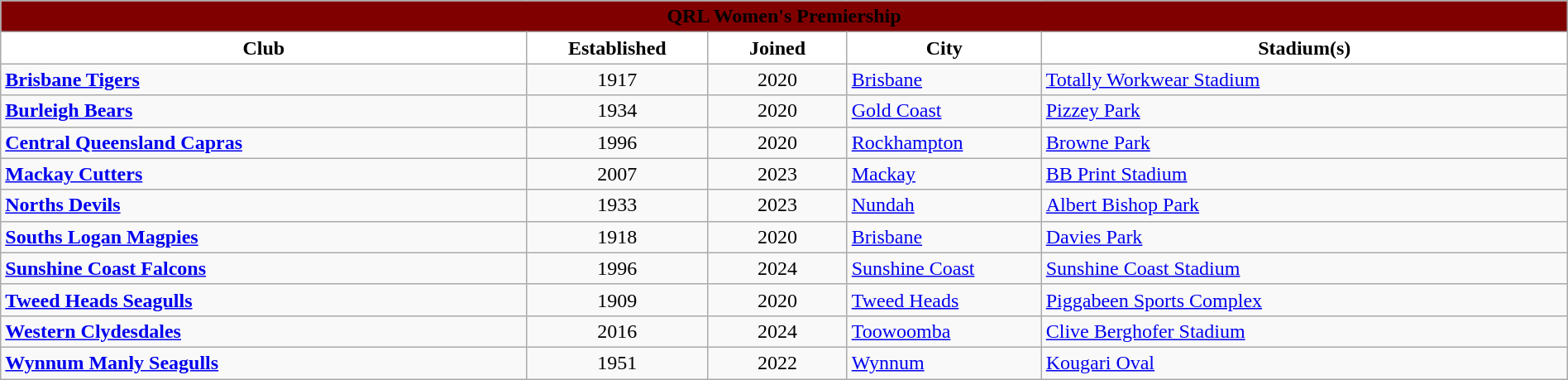<table class="wikitable" style="width: 100%">
<tr>
<td style="background:maroon; text-align:center;" colspan="7"><strong><span>QRL Women's Premiership</span></strong></td>
</tr>
<tr>
<th style="background:white; width:10%">Club</th>
<th style="background:white; width:02%">Established</th>
<th style="background:white; width:02%">Joined</th>
<th style="background:white; width:02%">City</th>
<th style="background:white; width:10%">Stadium(s)</th>
</tr>
<tr>
<td> <strong><a href='#'>Brisbane Tigers</a></strong></td>
<td align=center>1917</td>
<td align=center>2020</td>
<td><a href='#'>Brisbane</a></td>
<td><a href='#'>Totally Workwear Stadium</a></td>
</tr>
<tr>
<td> <strong><a href='#'>Burleigh Bears</a></strong></td>
<td align=center>1934</td>
<td align=center>2020</td>
<td><a href='#'>Gold Coast</a></td>
<td><a href='#'>Pizzey Park</a></td>
</tr>
<tr>
<td> <strong><a href='#'>Central Queensland Capras</a></strong></td>
<td align=center>1996</td>
<td align=center>2020</td>
<td><a href='#'>Rockhampton</a></td>
<td><a href='#'>Browne Park</a></td>
</tr>
<tr>
<td> <strong><a href='#'>Mackay Cutters</a></strong></td>
<td align=center>2007</td>
<td align=center>2023</td>
<td><a href='#'>Mackay</a></td>
<td><a href='#'>BB Print Stadium</a></td>
</tr>
<tr>
<td> <strong><a href='#'>Norths Devils</a></strong></td>
<td align=center>1933</td>
<td align=center>2023</td>
<td><a href='#'>Nundah</a></td>
<td><a href='#'>Albert Bishop Park</a></td>
</tr>
<tr>
<td> <strong><a href='#'>Souths Logan Magpies</a></strong></td>
<td align=center>1918</td>
<td align=center>2020</td>
<td><a href='#'>Brisbane</a></td>
<td><a href='#'>Davies Park</a></td>
</tr>
<tr>
<td> <strong><a href='#'>Sunshine Coast Falcons</a></strong></td>
<td align=center>1996</td>
<td align=center>2024</td>
<td><a href='#'>Sunshine Coast</a></td>
<td><a href='#'>Sunshine Coast Stadium</a></td>
</tr>
<tr>
<td> <strong><a href='#'>Tweed Heads Seagulls</a></strong></td>
<td align=center>1909</td>
<td align=center>2020</td>
<td><a href='#'>Tweed Heads</a></td>
<td><a href='#'>Piggabeen Sports Complex</a></td>
</tr>
<tr>
<td>  <strong><a href='#'>Western Clydesdales</a></strong></td>
<td align=center>2016</td>
<td align=center>2024</td>
<td><a href='#'>Toowoomba</a></td>
<td><a href='#'>Clive Berghofer Stadium</a></td>
</tr>
<tr>
<td> <strong><a href='#'>Wynnum Manly Seagulls</a></strong></td>
<td align=center>1951</td>
<td align=center>2022</td>
<td><a href='#'>Wynnum</a></td>
<td><a href='#'>Kougari Oval</a></td>
</tr>
</table>
